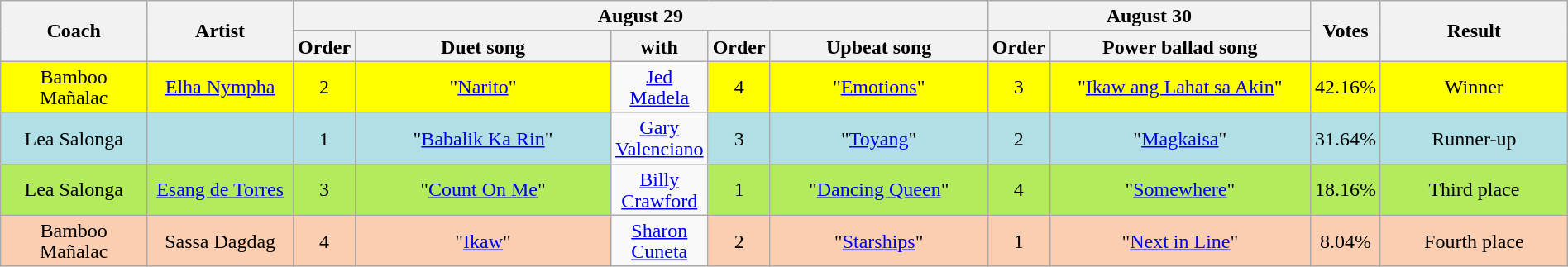<table class="wikitable" style="text-align:center; line-height:17px; width:100%; font-size:100%;">
<tr>
<th rowspan="2" width="10%">Coach</th>
<th rowspan="2" width="10%">Artist</th>
<th colspan="5" width="37%">August 29</th>
<th colspan="2" width="30%">August 30</th>
<th rowspan="2">Votes</th>
<th rowspan="2" width="13%">Result</th>
</tr>
<tr>
<th width="02%">Order</th>
<th width="18%">Duet song</th>
<th>with</th>
<th width="02%">Order</th>
<th width="15%">Upbeat song</th>
<th width="02%">Order</th>
<th width="18%">Power ballad song</th>
</tr>
<tr>
<td scope="row" style="background:#ffff00;">Bamboo Mañalac</td>
<td scope="row" style="background:yellow;"><a href='#'>Elha Nympha</a></td>
<td style="background:yellow;">2</td>
<td style="background:yellow;">"<a href='#'>Narito</a>"</td>
<td><a href='#'>Jed Madela</a></td>
<td style="background:yellow;">4</td>
<td style="background:yellow;">"<a href='#'>Emotions</a>"</td>
<td style="background:yellow;">3</td>
<td style="background:yellow;">"<a href='#'>Ikaw ang Lahat sa Akin</a>"</td>
<td style="background:yellow;">42.16%</td>
<td style="background:yellow;">Winner</td>
</tr>
<tr>
<td scope="row" style="background:#B0E0E6;">Lea Salonga</td>
<td style="background:#B0E0E6;"></td>
<td style="background:#B0E0E6;">1</td>
<td style="background:#B0E0E6;">"<a href='#'>Babalik Ka Rin</a>"</td>
<td><a href='#'>Gary Valenciano</a></td>
<td style="background:#B0E0E6;">3</td>
<td style="background:#B0E0E6;">"<a href='#'>Toyang</a>"</td>
<td style="background:#B0E0E6;">2</td>
<td style="background:#B0E0E6;">"<a href='#'>Magkaisa</a>"</td>
<td style="background:#B0E0E6;">31.64%</td>
<td style="background:#B0E0E6;">Runner-up</td>
</tr>
<tr>
<td scope="row" style="background:#B2EC5D;">Lea Salonga</td>
<td style="background:#B2EC5D;"><a href='#'>Esang de Torres</a></td>
<td style="background:#B2EC5D;">3</td>
<td style="background:#B2EC5D;">"<a href='#'>Count On Me</a>"</td>
<td><a href='#'>Billy Crawford</a></td>
<td style="background:#B2EC5D;">1</td>
<td style="background:#B2EC5D;">"<a href='#'>Dancing Queen</a>"</td>
<td style="background:#B2EC5D;">4</td>
<td style="background:#B2EC5D;">"<a href='#'>Somewhere</a>"</td>
<td style="background:#B2EC5D;">18.16%</td>
<td style="background:#B2EC5D;">Third place</td>
</tr>
<tr>
<td scope="row" style="background:#FBCEB1;">Bamboo Mañalac</td>
<td style="background:#FBCEB1;">Sassa Dagdag</td>
<td style="background:#FBCEB1;">4</td>
<td style="background:#FBCEB1;">"<a href='#'>Ikaw</a>"</td>
<td><a href='#'>Sharon Cuneta</a></td>
<td style="background:#FBCEB1;">2</td>
<td style="background:#FBCEB1;">"<a href='#'>Starships</a>"</td>
<td style="background:#FBCEB1;">1</td>
<td style="background:#FBCEB1;">"<a href='#'>Next in Line</a>"</td>
<td style="background:#FBCEB1;">8.04%</td>
<td style="background:#FBCEB1;">Fourth place</td>
</tr>
</table>
